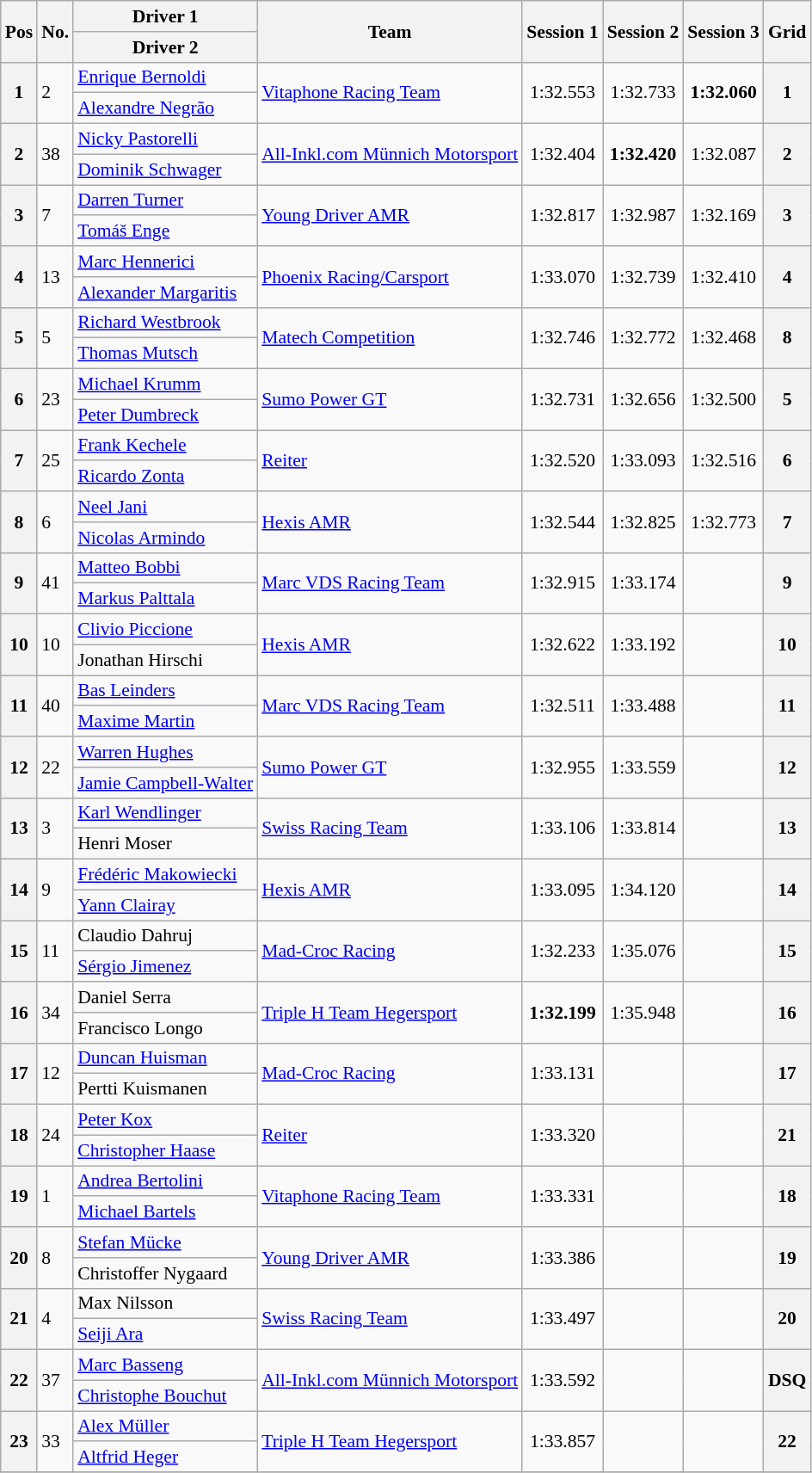<table class="wikitable" style="font-size: 90%;">
<tr>
<th rowspan=2>Pos</th>
<th rowspan=2>No.</th>
<th>Driver 1</th>
<th rowspan=2>Team</th>
<th rowspan=2>Session 1</th>
<th rowspan=2>Session 2</th>
<th rowspan=2>Session 3</th>
<th rowspan=2>Grid</th>
</tr>
<tr>
<th>Driver 2</th>
</tr>
<tr>
<th rowspan=2>1</th>
<td rowspan=2>2</td>
<td> <a href='#'>Enrique Bernoldi</a></td>
<td rowspan=2> <a href='#'>Vitaphone Racing Team</a></td>
<td rowspan=2 align="center">1:32.553</td>
<td rowspan=2 align="center">1:32.733</td>
<td rowspan=2 align="center"><strong>1:32.060</strong></td>
<th rowspan=2>1</th>
</tr>
<tr>
<td> <a href='#'>Alexandre Negrão</a></td>
</tr>
<tr>
<th rowspan=2>2</th>
<td rowspan=2>38</td>
<td> <a href='#'>Nicky Pastorelli</a></td>
<td rowspan=2> <a href='#'>All-Inkl.com Münnich Motorsport</a></td>
<td rowspan=2 align="center">1:32.404</td>
<td rowspan=2 align="center"><strong>1:32.420</strong></td>
<td rowspan=2 align="center">1:32.087</td>
<th rowspan=2>2</th>
</tr>
<tr>
<td> <a href='#'>Dominik Schwager</a></td>
</tr>
<tr>
<th rowspan=2>3</th>
<td rowspan=2>7</td>
<td> <a href='#'>Darren Turner</a></td>
<td rowspan=2> <a href='#'>Young Driver AMR</a></td>
<td rowspan=2 align="center">1:32.817</td>
<td rowspan=2 align="center">1:32.987</td>
<td rowspan=2 align="center">1:32.169</td>
<th rowspan=2>3</th>
</tr>
<tr>
<td> <a href='#'>Tomáš Enge</a></td>
</tr>
<tr>
<th rowspan=2>4</th>
<td rowspan=2>13</td>
<td> <a href='#'>Marc Hennerici</a></td>
<td rowspan=2> <a href='#'>Phoenix Racing/Carsport</a></td>
<td rowspan=2 align="center">1:33.070</td>
<td rowspan=2 align="center">1:32.739</td>
<td rowspan=2 align="center">1:32.410</td>
<th rowspan=2>4</th>
</tr>
<tr>
<td> <a href='#'>Alexander Margaritis</a></td>
</tr>
<tr>
<th rowspan=2>5</th>
<td rowspan=2>5</td>
<td> <a href='#'>Richard Westbrook</a></td>
<td rowspan=2> <a href='#'>Matech Competition</a></td>
<td rowspan=2 align="center">1:32.746</td>
<td rowspan=2 align="center">1:32.772</td>
<td rowspan=2 align="center">1:32.468</td>
<th rowspan=2>8</th>
</tr>
<tr>
<td> <a href='#'>Thomas Mutsch</a></td>
</tr>
<tr>
<th rowspan=2>6</th>
<td rowspan=2>23</td>
<td> <a href='#'>Michael Krumm</a></td>
<td rowspan=2> <a href='#'>Sumo Power GT</a></td>
<td rowspan=2 align="center">1:32.731</td>
<td rowspan=2 align="center">1:32.656</td>
<td rowspan=2 align="center">1:32.500</td>
<th rowspan=2>5</th>
</tr>
<tr>
<td> <a href='#'>Peter Dumbreck</a></td>
</tr>
<tr>
<th rowspan=2>7</th>
<td rowspan=2>25</td>
<td> <a href='#'>Frank Kechele</a></td>
<td rowspan=2> <a href='#'>Reiter</a></td>
<td rowspan=2 align="center">1:32.520</td>
<td rowspan=2 align="center">1:33.093</td>
<td rowspan=2 align="center">1:32.516</td>
<th rowspan=2>6</th>
</tr>
<tr>
<td> <a href='#'>Ricardo Zonta</a></td>
</tr>
<tr>
<th rowspan=2>8</th>
<td rowspan=2>6</td>
<td> <a href='#'>Neel Jani</a></td>
<td rowspan=2> <a href='#'>Hexis AMR</a></td>
<td rowspan=2 align="center">1:32.544</td>
<td rowspan=2 align="center">1:32.825</td>
<td rowspan=2 align="center">1:32.773</td>
<th rowspan=2>7</th>
</tr>
<tr>
<td> <a href='#'>Nicolas Armindo</a></td>
</tr>
<tr>
<th rowspan=2>9</th>
<td rowspan=2>41</td>
<td> <a href='#'>Matteo Bobbi</a></td>
<td rowspan=2> <a href='#'>Marc VDS Racing Team</a></td>
<td rowspan=2 align="center">1:32.915</td>
<td rowspan=2 align="center">1:33.174</td>
<td rowspan=2 align="center"></td>
<th rowspan=2>9</th>
</tr>
<tr>
<td> <a href='#'>Markus Palttala</a></td>
</tr>
<tr>
<th rowspan=2>10</th>
<td rowspan=2>10</td>
<td> <a href='#'>Clivio Piccione</a></td>
<td rowspan=2> <a href='#'>Hexis AMR</a></td>
<td rowspan=2 align="center">1:32.622</td>
<td rowspan=2 align="center">1:33.192</td>
<td rowspan=2 align="center"></td>
<th rowspan=2>10</th>
</tr>
<tr>
<td> Jonathan Hirschi</td>
</tr>
<tr>
<th rowspan=2>11</th>
<td rowspan=2>40</td>
<td> <a href='#'>Bas Leinders</a></td>
<td rowspan=2> <a href='#'>Marc VDS Racing Team</a></td>
<td rowspan=2 align="center">1:32.511</td>
<td rowspan=2 align="center">1:33.488</td>
<td rowspan=2 align="center"></td>
<th rowspan=2>11</th>
</tr>
<tr>
<td> <a href='#'>Maxime Martin</a></td>
</tr>
<tr>
<th rowspan=2>12</th>
<td rowspan=2>22</td>
<td> <a href='#'>Warren Hughes</a></td>
<td rowspan=2> <a href='#'>Sumo Power GT</a></td>
<td rowspan=2 align="center">1:32.955</td>
<td rowspan=2 align="center">1:33.559</td>
<td rowspan=2 align="center"></td>
<th rowspan=2>12</th>
</tr>
<tr>
<td> <a href='#'>Jamie Campbell-Walter</a></td>
</tr>
<tr>
<th rowspan=2>13</th>
<td rowspan=2>3</td>
<td> <a href='#'>Karl Wendlinger</a></td>
<td rowspan=2> <a href='#'>Swiss Racing Team</a></td>
<td rowspan=2 align="center">1:33.106</td>
<td rowspan=2 align="center">1:33.814</td>
<td rowspan=2 align="center"></td>
<th rowspan=2>13</th>
</tr>
<tr>
<td> Henri Moser</td>
</tr>
<tr>
<th rowspan=2>14</th>
<td rowspan=2>9</td>
<td> <a href='#'>Frédéric Makowiecki</a></td>
<td rowspan=2> <a href='#'>Hexis AMR</a></td>
<td rowspan=2 align="center">1:33.095</td>
<td rowspan=2 align="center">1:34.120</td>
<td rowspan=2 align="center"></td>
<th rowspan=2>14</th>
</tr>
<tr>
<td> <a href='#'>Yann Clairay</a></td>
</tr>
<tr>
<th rowspan=2>15</th>
<td rowspan=2>11</td>
<td> Claudio Dahruj</td>
<td rowspan=2> <a href='#'>Mad-Croc Racing</a></td>
<td rowspan=2 align="center">1:32.233</td>
<td rowspan=2 align="center">1:35.076</td>
<td rowspan=2 align="center"></td>
<th rowspan=2>15</th>
</tr>
<tr>
<td> <a href='#'>Sérgio Jimenez</a></td>
</tr>
<tr>
<th rowspan=2>16</th>
<td rowspan=2>34</td>
<td> Daniel Serra</td>
<td rowspan=2> <a href='#'>Triple H Team Hegersport</a></td>
<td rowspan=2 align="center"><strong>1:32.199</strong></td>
<td rowspan=2 align="center">1:35.948</td>
<td rowspan=2 align="center"></td>
<th rowspan=2>16</th>
</tr>
<tr>
<td> Francisco Longo</td>
</tr>
<tr>
<th rowspan=2>17</th>
<td rowspan=2>12</td>
<td> <a href='#'>Duncan Huisman</a></td>
<td rowspan=2> <a href='#'>Mad-Croc Racing</a></td>
<td rowspan=2 align="center">1:33.131</td>
<td rowspan=2 align="center"></td>
<td rowspan=2 align="center"></td>
<th rowspan=2>17</th>
</tr>
<tr>
<td> Pertti Kuismanen</td>
</tr>
<tr>
<th rowspan=2>18</th>
<td rowspan=2>24</td>
<td> <a href='#'>Peter Kox</a></td>
<td rowspan=2> <a href='#'>Reiter</a></td>
<td rowspan=2 align="center">1:33.320</td>
<td rowspan=2 align="center"></td>
<td rowspan=2 align="center"></td>
<th rowspan=2>21</th>
</tr>
<tr>
<td> <a href='#'>Christopher Haase</a></td>
</tr>
<tr>
<th rowspan=2>19</th>
<td rowspan=2>1</td>
<td> <a href='#'>Andrea Bertolini</a></td>
<td rowspan=2> <a href='#'>Vitaphone Racing Team</a></td>
<td rowspan=2 align="center">1:33.331</td>
<td rowspan=2 align="center"></td>
<td rowspan=2 align="center"></td>
<th rowspan=2>18</th>
</tr>
<tr>
<td> <a href='#'>Michael Bartels</a></td>
</tr>
<tr>
<th rowspan=2>20</th>
<td rowspan=2>8</td>
<td> <a href='#'>Stefan Mücke</a></td>
<td rowspan=2> <a href='#'>Young Driver AMR</a></td>
<td rowspan=2 align="center">1:33.386</td>
<td rowspan=2 align="center"></td>
<td rowspan=2 align="center"></td>
<th rowspan=2>19</th>
</tr>
<tr>
<td> Christoffer Nygaard</td>
</tr>
<tr>
<th rowspan=2>21</th>
<td rowspan=2>4</td>
<td> Max Nilsson</td>
<td rowspan=2> <a href='#'>Swiss Racing Team</a></td>
<td rowspan=2 align="center">1:33.497</td>
<td rowspan=2 align="center"></td>
<td rowspan=2 align="center"></td>
<th rowspan=2>20</th>
</tr>
<tr>
<td> <a href='#'>Seiji Ara</a></td>
</tr>
<tr>
<th rowspan=2>22</th>
<td rowspan=2>37</td>
<td> <a href='#'>Marc Basseng</a></td>
<td rowspan=2> <a href='#'>All-Inkl.com Münnich Motorsport</a></td>
<td rowspan=2 align="center">1:33.592</td>
<td rowspan=2 align="center"></td>
<td rowspan=2 align="center"></td>
<th rowspan=2>DSQ</th>
</tr>
<tr>
<td> <a href='#'>Christophe Bouchut</a></td>
</tr>
<tr>
<th rowspan=2>23</th>
<td rowspan=2>33</td>
<td> <a href='#'>Alex Müller</a></td>
<td rowspan=2> <a href='#'>Triple H Team Hegersport</a></td>
<td rowspan=2 align="center">1:33.857</td>
<td rowspan=2 align="center"></td>
<td rowspan=2 align="center"></td>
<th rowspan=2>22</th>
</tr>
<tr>
<td> <a href='#'>Altfrid Heger</a></td>
</tr>
<tr>
</tr>
</table>
